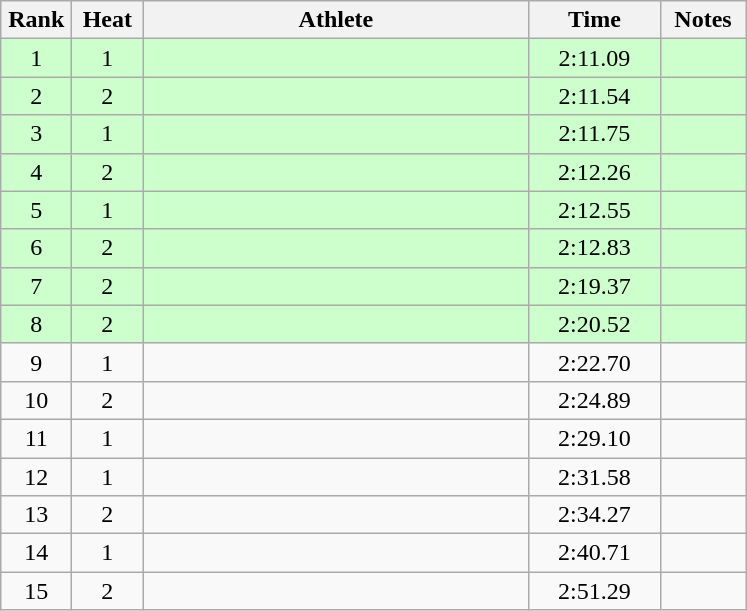<table class="wikitable" style="text-align:center">
<tr>
<th width=40>Rank</th>
<th width=40>Heat</th>
<th width=250>Athlete</th>
<th width=80>Time</th>
<th width=50>Notes</th>
</tr>
<tr bgcolor="ccffcc">
<td>1</td>
<td>1</td>
<td align=left></td>
<td>2:11.09</td>
<td></td>
</tr>
<tr bgcolor="ccffcc">
<td>2</td>
<td>2</td>
<td align=left></td>
<td>2:11.54</td>
<td></td>
</tr>
<tr bgcolor="ccffcc">
<td>3</td>
<td>1</td>
<td align=left></td>
<td>2:11.75</td>
<td></td>
</tr>
<tr bgcolor="ccffcc">
<td>4</td>
<td>2</td>
<td align=left></td>
<td>2:12.26</td>
<td></td>
</tr>
<tr bgcolor="ccffcc">
<td>5</td>
<td>1</td>
<td align=left></td>
<td>2:12.55</td>
<td></td>
</tr>
<tr bgcolor="ccffcc">
<td>6</td>
<td>2</td>
<td align=left></td>
<td>2:12.83</td>
<td></td>
</tr>
<tr bgcolor="ccffcc">
<td>7</td>
<td>2</td>
<td align=left></td>
<td>2:19.37</td>
<td></td>
</tr>
<tr bgcolor="ccffcc">
<td>8</td>
<td>2</td>
<td align=left></td>
<td>2:20.52</td>
<td></td>
</tr>
<tr>
<td>9</td>
<td>1</td>
<td align=left></td>
<td>2:22.70</td>
<td></td>
</tr>
<tr>
<td>10</td>
<td>2</td>
<td align=left></td>
<td>2:24.89</td>
<td></td>
</tr>
<tr>
<td>11</td>
<td>1</td>
<td align=left></td>
<td>2:29.10</td>
<td></td>
</tr>
<tr>
<td>12</td>
<td>1</td>
<td align=left></td>
<td>2:31.58</td>
<td></td>
</tr>
<tr>
<td>13</td>
<td>2</td>
<td align=left></td>
<td>2:34.27</td>
<td></td>
</tr>
<tr>
<td>14</td>
<td>1</td>
<td align=left></td>
<td>2:40.71</td>
<td></td>
</tr>
<tr>
<td>15</td>
<td>2</td>
<td align=left></td>
<td>2:51.29</td>
<td></td>
</tr>
</table>
